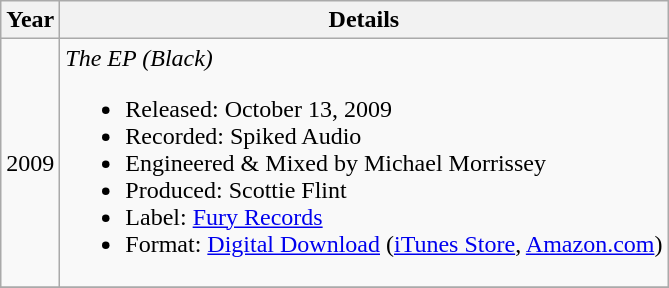<table class="wikitable" border="1">
<tr>
<th>Year</th>
<th>Details</th>
</tr>
<tr>
<td>2009</td>
<td><em>The EP (Black)</em><br><ul><li>Released: October 13, 2009</li><li>Recorded:  Spiked Audio</li><li>Engineered & Mixed by Michael Morrissey</li><li>Produced:  Scottie Flint</li><li>Label: <a href='#'>Fury Records</a></li><li>Format: <a href='#'>Digital Download</a> (<a href='#'>iTunes Store</a>, <a href='#'>Amazon.com</a>)</li></ul></td>
</tr>
<tr>
</tr>
</table>
